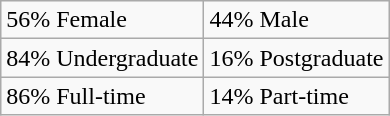<table class="wikitable">
<tr>
<td>56% Female</td>
<td>44% Male</td>
</tr>
<tr>
<td>84% Undergraduate</td>
<td>16% Postgraduate</td>
</tr>
<tr>
<td>86% Full-time</td>
<td>14% Part-time</td>
</tr>
</table>
